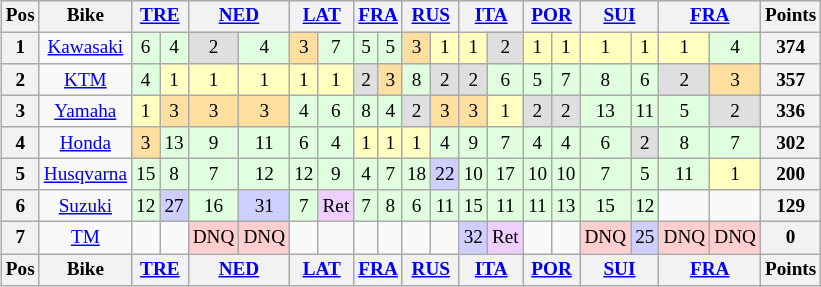<table>
<tr>
<td><br><table class="wikitable" style="font-size: 80%; text-align:center">
<tr valign="top">
<th valign="middle">Pos</th>
<th valign="middle">Bike</th>
<th colspan=2><a href='#'>TRE</a><br></th>
<th colspan=2><a href='#'>NED</a><br></th>
<th colspan=2><a href='#'>LAT</a><br></th>
<th colspan=2><a href='#'>FRA</a><br></th>
<th colspan=2><a href='#'>RUS</a><br></th>
<th colspan=2><a href='#'>ITA</a><br></th>
<th colspan=2><a href='#'>POR</a><br></th>
<th colspan=2><a href='#'>SUI</a><br></th>
<th colspan=2><a href='#'>FRA</a><br></th>
<th valign="middle">Points</th>
</tr>
<tr>
<th>1</th>
<td><a href='#'>Kawasaki</a></td>
<td style="background:#dfffdf;">6</td>
<td style="background:#dfffdf;">4</td>
<td style="background:#dfdfdf;">2</td>
<td style="background:#dfffdf;">4</td>
<td style="background:#ffdf9f;">3</td>
<td style="background:#dfffdf;">7</td>
<td style="background:#dfffdf;">5</td>
<td style="background:#dfffdf;">5</td>
<td style="background:#ffdf9f;">3</td>
<td style="background:#ffffbf;">1</td>
<td style="background:#ffffbf;">1</td>
<td style="background:#dfdfdf;">2</td>
<td style="background:#ffffbf;">1</td>
<td style="background:#ffffbf;">1</td>
<td style="background:#ffffbf;">1</td>
<td style="background:#ffffbf;">1</td>
<td style="background:#ffffbf;">1</td>
<td style="background:#dfffdf;">4</td>
<th>374</th>
</tr>
<tr>
<th>2</th>
<td><a href='#'>KTM</a></td>
<td style="background:#dfffdf;">4</td>
<td style="background:#ffffbf;">1</td>
<td style="background:#ffffbf;">1</td>
<td style="background:#ffffbf;">1</td>
<td style="background:#ffffbf;">1</td>
<td style="background:#ffffbf;">1</td>
<td style="background:#dfdfdf;">2</td>
<td style="background:#ffdf9f;">3</td>
<td style="background:#dfffdf;">8</td>
<td style="background:#dfdfdf;">2</td>
<td style="background:#dfdfdf;">2</td>
<td style="background:#dfffdf;">6</td>
<td style="background:#dfffdf;">5</td>
<td style="background:#dfffdf;">7</td>
<td style="background:#dfffdf;">8</td>
<td style="background:#dfffdf;">6</td>
<td style="background:#dfdfdf;">2</td>
<td style="background:#ffdf9f;">3</td>
<th>357</th>
</tr>
<tr>
<th>3</th>
<td><a href='#'>Yamaha</a></td>
<td style="background:#ffffbf;">1</td>
<td style="background:#ffdf9f;">3</td>
<td style="background:#ffdf9f;">3</td>
<td style="background:#ffdf9f;">3</td>
<td style="background:#dfffdf;">4</td>
<td style="background:#dfffdf;">6</td>
<td style="background:#dfffdf;">8</td>
<td style="background:#dfffdf;">4</td>
<td style="background:#dfdfdf;">2</td>
<td style="background:#ffdf9f;">3</td>
<td style="background:#ffdf9f;">3</td>
<td style="background:#ffffbf;">1</td>
<td style="background:#dfdfdf;">2</td>
<td style="background:#dfdfdf;">2</td>
<td style="background:#dfffdf;">13</td>
<td style="background:#dfffdf;">11</td>
<td style="background:#dfffdf;">5</td>
<td style="background:#dfdfdf;">2</td>
<th>336</th>
</tr>
<tr>
<th>4</th>
<td><a href='#'>Honda</a></td>
<td style="background:#ffdf9f;">3</td>
<td style="background:#dfffdf;">13</td>
<td style="background:#dfffdf;">9</td>
<td style="background:#dfffdf;">11</td>
<td style="background:#dfffdf;">6</td>
<td style="background:#dfffdf;">4</td>
<td style="background:#ffffbf;">1</td>
<td style="background:#ffffbf;">1</td>
<td style="background:#ffffbf;">1</td>
<td style="background:#dfffdf;">4</td>
<td style="background:#dfffdf;">9</td>
<td style="background:#dfffdf;">7</td>
<td style="background:#dfffdf;">4</td>
<td style="background:#dfffdf;">4</td>
<td style="background:#dfffdf;">6</td>
<td style="background:#dfdfdf;">2</td>
<td style="background:#dfffdf;">8</td>
<td style="background:#dfffdf;">7</td>
<th>302</th>
</tr>
<tr>
<th>5</th>
<td><a href='#'>Husqvarna</a></td>
<td style="background:#dfffdf;">15</td>
<td style="background:#dfffdf;">8</td>
<td style="background:#dfffdf;">7</td>
<td style="background:#dfffdf;">12</td>
<td style="background:#dfffdf;">12</td>
<td style="background:#dfffdf;">9</td>
<td style="background:#dfffdf;">4</td>
<td style="background:#dfffdf;">7</td>
<td style="background:#dfffdf;">18</td>
<td style="background:#cfcfff;">22</td>
<td style="background:#dfffdf;">10</td>
<td style="background:#dfffdf;">17</td>
<td style="background:#dfffdf;">10</td>
<td style="background:#dfffdf;">10</td>
<td style="background:#dfffdf;">7</td>
<td style="background:#dfffdf;">5</td>
<td style="background:#dfffdf;">11</td>
<td style="background:#ffffbf;">1</td>
<th>200</th>
</tr>
<tr>
<th>6</th>
<td><a href='#'>Suzuki</a></td>
<td style="background:#dfffdf;">12</td>
<td style="background:#cfcfff;">27</td>
<td style="background:#dfffdf;">16</td>
<td style="background:#cfcfff;">31</td>
<td style="background:#dfffdf;">7</td>
<td style="background:#efcfff;">Ret</td>
<td style="background:#dfffdf;">7</td>
<td style="background:#dfffdf;">8</td>
<td style="background:#dfffdf;">6</td>
<td style="background:#dfffdf;">11</td>
<td style="background:#dfffdf;">15</td>
<td style="background:#dfffdf;">11</td>
<td style="background:#dfffdf;">11</td>
<td style="background:#dfffdf;">13</td>
<td style="background:#dfffdf;">15</td>
<td style="background:#dfffdf;">12</td>
<td></td>
<td></td>
<th>129</th>
</tr>
<tr>
<th>7</th>
<td><a href='#'>TM</a></td>
<td></td>
<td></td>
<td style="background:#ffcfcf;">DNQ</td>
<td style="background:#ffcfcf;">DNQ</td>
<td></td>
<td></td>
<td></td>
<td></td>
<td></td>
<td></td>
<td style="background:#cfcfff;">32</td>
<td style="background:#efcfff;">Ret</td>
<td></td>
<td></td>
<td style="background:#ffcfcf;">DNQ</td>
<td style="background:#cfcfff;">25</td>
<td style="background:#ffcfcf;">DNQ</td>
<td style="background:#ffcfcf;">DNQ</td>
<th>0</th>
</tr>
<tr valign="top">
<th valign="middle">Pos</th>
<th valign="middle">Bike</th>
<th colspan=2><a href='#'>TRE</a><br></th>
<th colspan=2><a href='#'>NED</a><br></th>
<th colspan=2><a href='#'>LAT</a><br></th>
<th colspan=2><a href='#'>FRA</a><br></th>
<th colspan=2><a href='#'>RUS</a><br></th>
<th colspan=2><a href='#'>ITA</a><br></th>
<th colspan=2><a href='#'>POR</a><br></th>
<th colspan=2><a href='#'>SUI</a><br></th>
<th colspan=2><a href='#'>FRA</a><br></th>
<th valign="middle">Points</th>
</tr>
</table>
</td>
<td valign="top"><br></td>
</tr>
</table>
